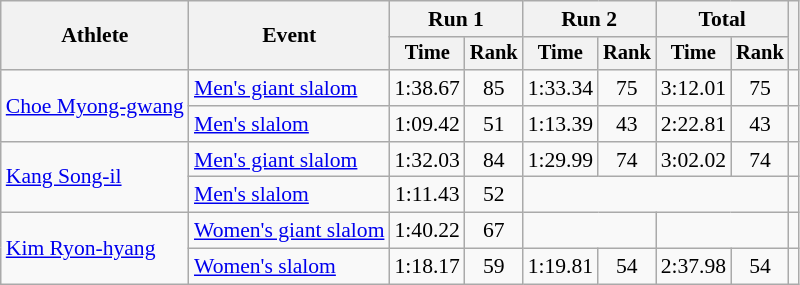<table class="wikitable" style="font-size:90%">
<tr>
<th rowspan=2>Athlete</th>
<th rowspan=2>Event</th>
<th colspan=2>Run 1</th>
<th colspan=2>Run 2</th>
<th colspan=2>Total</th>
<th rowspan=2></th>
</tr>
<tr style="font-size:95%">
<th>Time</th>
<th>Rank</th>
<th>Time</th>
<th>Rank</th>
<th>Time</th>
<th>Rank</th>
</tr>
<tr align=center>
<td align=left rowspan=2><a href='#'>Choe Myong-gwang</a></td>
<td align=left><a href='#'>Men's giant slalom</a></td>
<td>1:38.67</td>
<td>85</td>
<td>1:33.34</td>
<td>75</td>
<td>3:12.01</td>
<td>75</td>
<td></td>
</tr>
<tr align=center>
<td align=left><a href='#'>Men's slalom</a></td>
<td>1:09.42</td>
<td>51</td>
<td>1:13.39</td>
<td>43</td>
<td>2:22.81</td>
<td>43</td>
<td></td>
</tr>
<tr align=center>
<td align=left rowspan=2><a href='#'>Kang Song-il</a></td>
<td align=left><a href='#'>Men's giant slalom</a></td>
<td>1:32.03</td>
<td>84</td>
<td>1:29.99</td>
<td>74</td>
<td>3:02.02</td>
<td>74</td>
<td></td>
</tr>
<tr align=center>
<td align=left><a href='#'>Men's slalom</a></td>
<td>1:11.43</td>
<td>52</td>
<td colspan=4></td>
<td></td>
</tr>
<tr align=center>
<td align=left rowspan=2><a href='#'>Kim Ryon-hyang</a></td>
<td align=left><a href='#'>Women's giant slalom</a></td>
<td>1:40.22</td>
<td>67</td>
<td colspan=2></td>
<td colspan=2></td>
<td></td>
</tr>
<tr align=center>
<td align=left><a href='#'>Women's slalom</a></td>
<td>1:18.17</td>
<td>59</td>
<td>1:19.81</td>
<td>54</td>
<td>2:37.98</td>
<td>54</td>
<td></td>
</tr>
</table>
